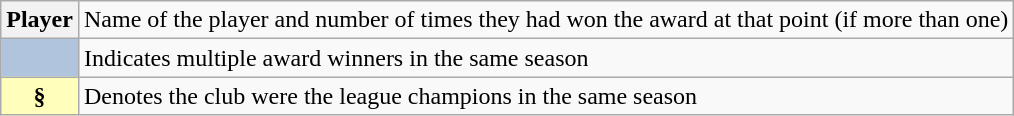<table class="wikitable plainrowheaders">
<tr>
<th scope="row"><strong>Player </strong></th>
<td>Name of the player and number of times they had won the award at that point (if more than one)</td>
</tr>
<tr>
<th scope="row" style="text-align:center; background:#B0C4DE"></th>
<td>Indicates multiple award winners in the same season</td>
</tr>
<tr>
<th scope="row" style="text-align:center; background:#ffb">§</th>
<td>Denotes the club were the league champions in the same season</td>
</tr>
</table>
